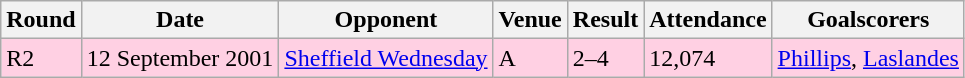<table class="wikitable">
<tr>
<th>Round</th>
<th>Date</th>
<th>Opponent</th>
<th>Venue</th>
<th>Result</th>
<th>Attendance</th>
<th>Goalscorers</th>
</tr>
<tr style="background-color: #ffd0e3;">
<td>R2</td>
<td>12 September 2001</td>
<td><a href='#'>Sheffield Wednesday</a></td>
<td>A</td>
<td>2–4 </td>
<td>12,074</td>
<td><a href='#'>Phillips</a>, <a href='#'>Laslandes</a></td>
</tr>
</table>
